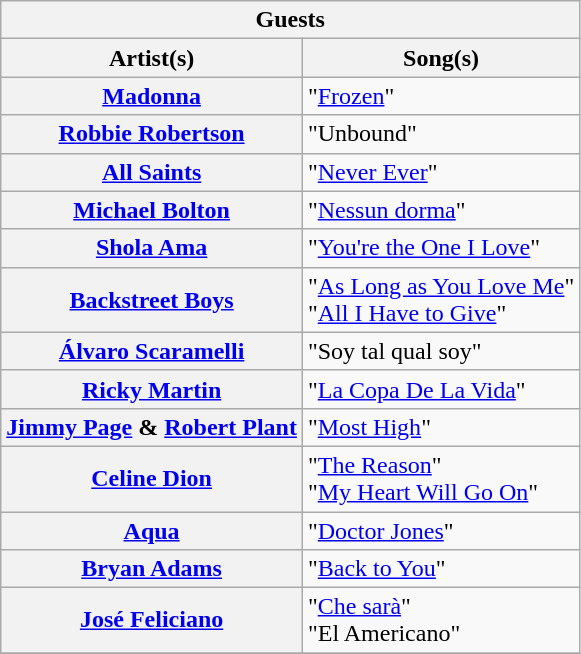<table class="plainrowheaders wikitable">
<tr>
<th colspan="2">Guests</th>
</tr>
<tr>
<th>Artist(s)</th>
<th>Song(s)</th>
</tr>
<tr>
<th scope="row"><a href='#'>Madonna</a></th>
<td>"<a href='#'>Frozen</a>"</td>
</tr>
<tr>
<th scope="row"><a href='#'>Robbie Robertson</a></th>
<td>"Unbound"</td>
</tr>
<tr>
<th scope="row"><a href='#'>All Saints</a></th>
<td>"<a href='#'>Never Ever</a>"</td>
</tr>
<tr>
<th scope="row"><a href='#'>Michael Bolton</a></th>
<td>"<a href='#'>Nessun dorma</a>"</td>
</tr>
<tr>
<th scope="row"><a href='#'>Shola Ama</a></th>
<td>"<a href='#'>You're the One I Love</a>"</td>
</tr>
<tr>
<th scope="row"><a href='#'>Backstreet Boys</a></th>
<td>"<a href='#'>As Long as You Love Me</a>"<br> "<a href='#'>All I Have to Give</a>"</td>
</tr>
<tr>
<th scope="row"><a href='#'>Álvaro Scaramelli</a></th>
<td>"Soy tal qual soy"</td>
</tr>
<tr>
<th scope="row"><a href='#'>Ricky Martin</a></th>
<td>"<a href='#'>La Copa De La Vida</a>"</td>
</tr>
<tr>
<th scope="row"><a href='#'>Jimmy Page</a> & <a href='#'>Robert Plant</a></th>
<td>"<a href='#'>Most High</a>"</td>
</tr>
<tr>
<th scope="row"><a href='#'>Celine Dion</a></th>
<td>"<a href='#'>The Reason</a>"<br> "<a href='#'>My Heart Will Go On</a>"</td>
</tr>
<tr>
<th scope="row"><a href='#'>Aqua</a></th>
<td>"<a href='#'>Doctor Jones</a>"</td>
</tr>
<tr>
<th scope="row"><a href='#'>Bryan Adams</a></th>
<td>"<a href='#'>Back to You</a>"</td>
</tr>
<tr>
<th scope="row"><a href='#'>José Feliciano</a></th>
<td>"<a href='#'>Che sarà</a>"<br> "El Americano"</td>
</tr>
<tr>
</tr>
</table>
